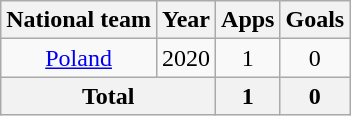<table class="wikitable" style="text-align:center">
<tr>
<th>National team</th>
<th>Year</th>
<th>Apps</th>
<th>Goals</th>
</tr>
<tr>
<td rowspan="1"><a href='#'>Poland</a></td>
<td>2020</td>
<td>1</td>
<td>0</td>
</tr>
<tr>
<th colspan="2">Total</th>
<th>1</th>
<th>0</th>
</tr>
</table>
